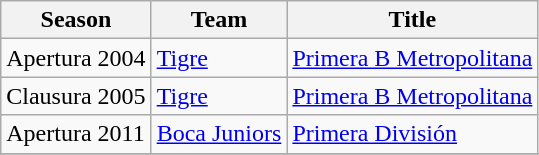<table class="wikitable">
<tr>
<th>Season</th>
<th>Team</th>
<th>Title</th>
</tr>
<tr>
<td>Apertura 2004</td>
<td><a href='#'>Tigre</a></td>
<td><a href='#'>Primera B Metropolitana</a></td>
</tr>
<tr>
<td>Clausura 2005</td>
<td><a href='#'>Tigre</a></td>
<td><a href='#'>Primera B Metropolitana</a></td>
</tr>
<tr>
<td>Apertura 2011</td>
<td><a href='#'>Boca Juniors</a></td>
<td><a href='#'>Primera División</a></td>
</tr>
<tr>
</tr>
</table>
